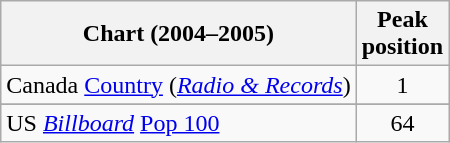<table class="wikitable sortable">
<tr>
<th align="left">Chart (2004–2005)</th>
<th align="center">Peak<br>position</th>
</tr>
<tr>
<td align="left">Canada <a href='#'>Country</a> (<em><a href='#'>Radio & Records</a></em>)</td>
<td align="center">1</td>
</tr>
<tr>
</tr>
<tr>
</tr>
<tr>
<td align="left">US <em><a href='#'>Billboard</a></em> <a href='#'>Pop 100</a></td>
<td align="center">64</td>
</tr>
</table>
